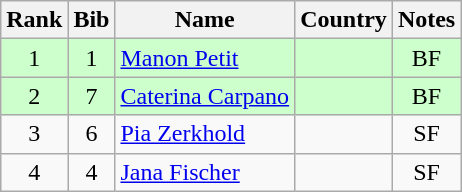<table class="wikitable" style="text-align:center;">
<tr>
<th>Rank</th>
<th>Bib</th>
<th>Name</th>
<th>Country</th>
<th>Notes</th>
</tr>
<tr bgcolor=ccffcc>
<td>1</td>
<td>1</td>
<td align=left><a href='#'>Manon Petit</a></td>
<td align=left></td>
<td>BF</td>
</tr>
<tr bgcolor=ccffcc>
<td>2</td>
<td>7</td>
<td align=left><a href='#'>Caterina Carpano</a></td>
<td align=left></td>
<td>BF</td>
</tr>
<tr>
<td>3</td>
<td>6</td>
<td align=left><a href='#'>Pia Zerkhold</a></td>
<td align=left></td>
<td>SF</td>
</tr>
<tr>
<td>4</td>
<td>4</td>
<td align=left><a href='#'>Jana Fischer</a></td>
<td align=left></td>
<td>SF</td>
</tr>
</table>
